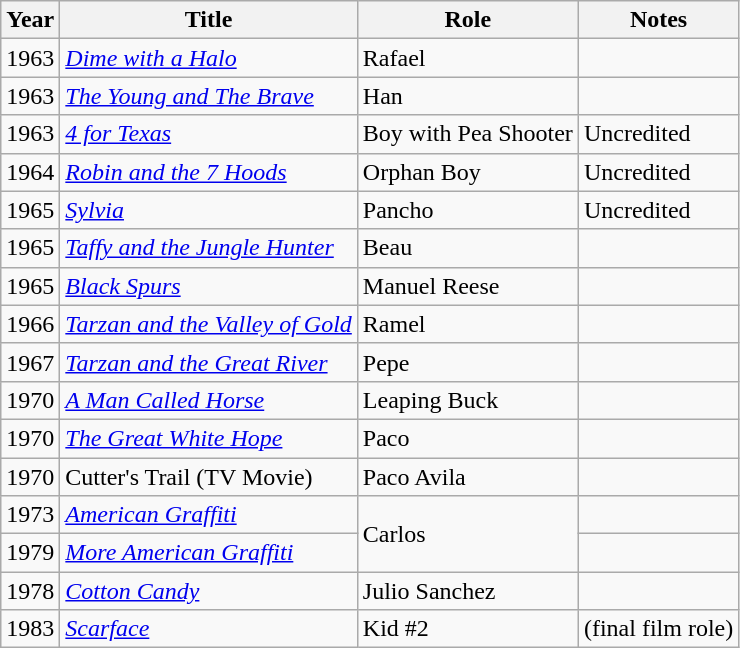<table class="wikitable">
<tr>
<th>Year</th>
<th>Title</th>
<th>Role</th>
<th>Notes</th>
</tr>
<tr>
<td>1963</td>
<td><em><a href='#'>Dime with a Halo</a></em></td>
<td>Rafael</td>
<td></td>
</tr>
<tr>
<td>1963</td>
<td><em><a href='#'>The Young and The Brave</a></em></td>
<td>Han</td>
<td></td>
</tr>
<tr>
<td>1963</td>
<td><em><a href='#'>4 for Texas</a></em></td>
<td>Boy with Pea Shooter</td>
<td>Uncredited</td>
</tr>
<tr>
<td>1964</td>
<td><em><a href='#'>Robin and the 7 Hoods</a></em></td>
<td>Orphan Boy</td>
<td>Uncredited</td>
</tr>
<tr>
<td>1965</td>
<td><em><a href='#'>Sylvia</a></em></td>
<td>Pancho</td>
<td>Uncredited</td>
</tr>
<tr>
<td>1965</td>
<td><em><a href='#'>Taffy and the Jungle Hunter</a></em></td>
<td>Beau</td>
<td></td>
</tr>
<tr>
<td>1965</td>
<td><em><a href='#'>Black Spurs</a></em></td>
<td>Manuel Reese</td>
<td></td>
</tr>
<tr>
<td>1966</td>
<td><em><a href='#'>Tarzan and the Valley of Gold</a></em></td>
<td>Ramel</td>
<td></td>
</tr>
<tr>
<td>1967</td>
<td><em><a href='#'>Tarzan and the Great River</a></em></td>
<td>Pepe</td>
<td></td>
</tr>
<tr>
<td>1970</td>
<td><em><a href='#'>A Man Called Horse</a></em></td>
<td>Leaping Buck</td>
<td></td>
</tr>
<tr>
<td>1970</td>
<td><em><a href='#'>The Great White Hope</a></em></td>
<td>Paco</td>
<td></td>
</tr>
<tr>
<td>1970</td>
<td>Cutter's Trail (TV Movie)</td>
<td>Paco Avila</td>
<td></td>
</tr>
<tr>
<td>1973</td>
<td><em><a href='#'>American Graffiti</a></em></td>
<td rowspan="2">Carlos</td>
<td></td>
</tr>
<tr>
<td>1979</td>
<td><em><a href='#'>More American Graffiti</a></em></td>
<td></td>
</tr>
<tr>
<td>1978</td>
<td><em><a href='#'>Cotton Candy</a></em></td>
<td>Julio Sanchez</td>
<td></td>
</tr>
<tr>
<td>1983</td>
<td><em><a href='#'>Scarface</a></em></td>
<td>Kid #2</td>
<td>(final film role)</td>
</tr>
</table>
